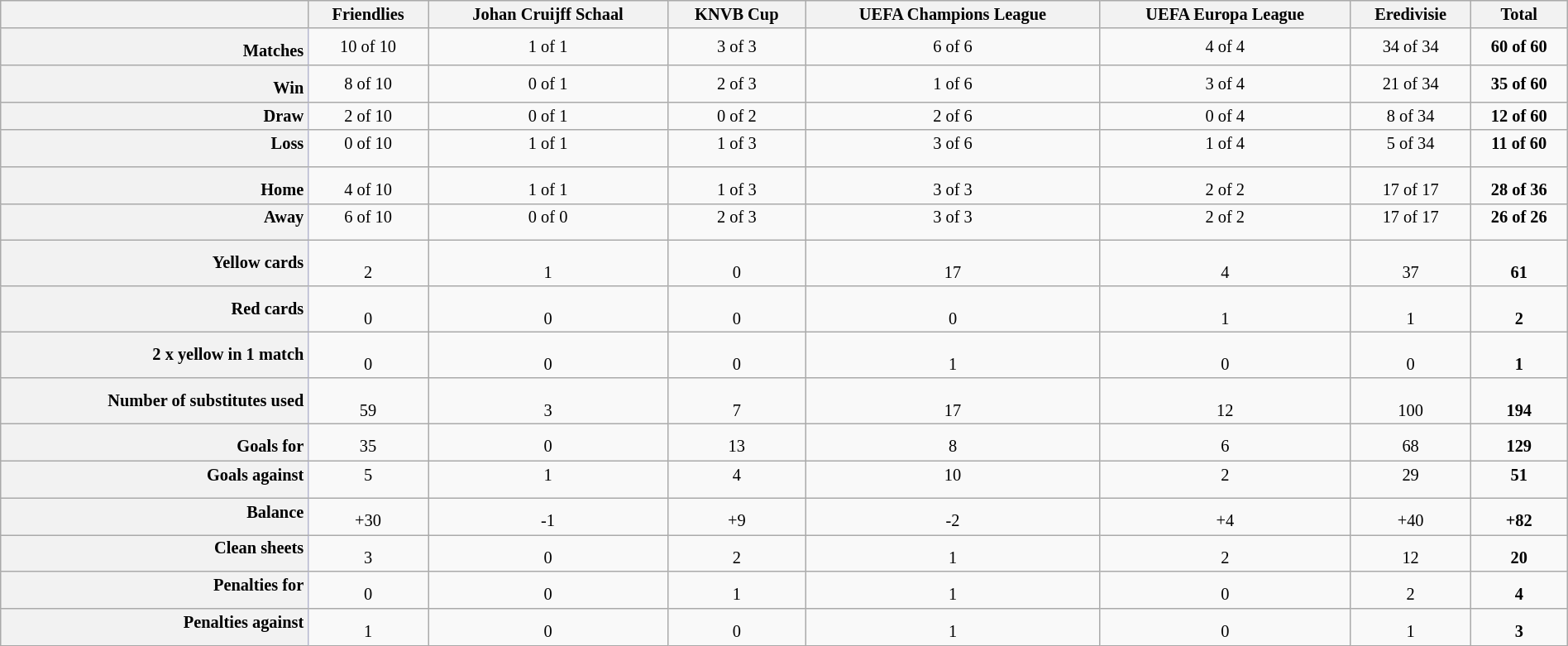<table class="wikitable" style="width:100%; font-size:85%;">
<tr>
<th></th>
<th>Friendlies</th>
<th>Johan Cruijff Schaal</th>
<th>KNVB Cup</th>
<th>UEFA Champions League</th>
<th>UEFA Europa League</th>
<th>Eredivisie</th>
<th>Total</th>
</tr>
<tr>
<th style="border-right:1px solid #B5B7CF;text-align:right;padding-top:10px;">Matches</th>
<td align=center>10 of 10</td>
<td align=center>1 of 1</td>
<td align=center>3 of 3</td>
<td align=center>6 of 6</td>
<td align=center>4 of 4</td>
<td align=center>34 of 34</td>
<td align=center><strong>60 of 60</strong></td>
</tr>
<tr style="font-size:100%;">
<th style="border-right:1px solid #B5B7CF;text-align:right;padding-top:10px;">Win</th>
<td align=center>8 of 10</td>
<td align=center>0 of 1</td>
<td align=center>2 of 3</td>
<td align=center>1 of 6</td>
<td align=center>3 of 4</td>
<td align=center>21 of 34</td>
<td align=center><strong>35 of 60</strong></td>
</tr>
<tr style="font-size:100%;">
<th style="border-right:1px solid #B5B7CF;text-align:right;">Draw</th>
<td align=center>2 of 10</td>
<td align=center>0 of 1</td>
<td align=center>0 of 2</td>
<td align=center>2 of 6</td>
<td align=center>0 of 4</td>
<td align=center>8 of 34</td>
<td align=center><strong>12 of 60</strong></td>
</tr>
<tr style="font-size:100%;" valign="top">
<th style="border-right:1px solid #B5B7CF;text-align:right;padding-bottom:10px;">Loss</th>
<td align=center>0 of 10</td>
<td align=center>1 of 1</td>
<td align=center>1 of 3</td>
<td align=center>3 of 6</td>
<td align=center>1 of 4</td>
<td align=center>5 of 34</td>
<td align=center><strong>11 of 60</strong></td>
</tr>
<tr style="font-size:100%;" valign="bottom">
<th style="border-right:1px solid #B5B7CF;text-align:right;padding-top:10px;">Home</th>
<td align=center>4 of 10</td>
<td align=center>1 of 1</td>
<td align=center>1 of 3</td>
<td align=center>3 of 3</td>
<td align=center>2 of 2</td>
<td align=center>17 of 17</td>
<td align=center><strong>28 of 36</strong></td>
</tr>
<tr style="font-size:100%;" valign="top">
<th style="border-right:1px solid #B5B7CF;text-align:right;padding-bottom:10px;">Away</th>
<td align=center>6 of 10</td>
<td align=center>0 of 0</td>
<td align=center>2 of 3</td>
<td align=center>3 of 3</td>
<td align=center>2 of 2</td>
<td align=center>17 of 17</td>
<td align=center><strong>26 of 26</strong></td>
</tr>
<tr style="font-size:100%;" valign="bottom">
<th style="border-right:1px solid #B5B7CF;text-align:right;padding-top:10px;padding-bottom:10px;">Yellow cards </th>
<td align=center>2</td>
<td align=center>1</td>
<td align=center>0</td>
<td align=center>17</td>
<td align=center>4</td>
<td align=center>37</td>
<td align=center><strong>61</strong></td>
</tr>
<tr style="font-size:100%;" valign="bottom">
<th style="border-right:1px solid #B5B7CF;text-align:right;padding-top:10px;padding-bottom:10px;">Red cards </th>
<td align=center>0</td>
<td align=center>0</td>
<td align=center>0</td>
<td align=center>0</td>
<td align=center>1</td>
<td align=center>1</td>
<td align=center><strong>2</strong></td>
</tr>
<tr style="font-size:100%;" valign="bottom">
<th style="border-right:1px solid #B5B7CF;text-align:right;padding-top:10px;padding-bottom:10px;">2 x yellow in 1 match </th>
<td align=center>0</td>
<td align=center>0</td>
<td align=center>0</td>
<td align=center>1</td>
<td align=center>0</td>
<td align=center>0</td>
<td align=center><strong>1</strong></td>
</tr>
<tr style="font-size:100%;" valign="bottom">
<th style="border-right:1px solid #B5B7CF;text-align:right;padding-top:10px;padding-bottom:10px;">Number of substitutes used </th>
<td align=center>59</td>
<td align=center>3</td>
<td align=center>7</td>
<td align=center>17</td>
<td align=center>12</td>
<td align=center>100</td>
<td align=center><strong>194</strong></td>
</tr>
<tr style="font-size:100%;" valign="bottom">
<th style="border-right:1px solid #B5B7CF;text-align:right;padding-top:10px;">Goals for </th>
<td align=center>35</td>
<td align=center>0</td>
<td align=center>13</td>
<td align=center>8</td>
<td align=center>6</td>
<td align=center>68</td>
<td align=center><strong>129</strong></td>
</tr>
<tr style="font-size:100%;" valign="top">
<th style="border-right:1px solid #B5B7CF;text-align:right;padding-bottom:10px;">Goals against </th>
<td align=center>5</td>
<td align=center>1</td>
<td align=center>4</td>
<td align=center>10</td>
<td align=center>2</td>
<td align=center>29</td>
<td align=center><strong>51</strong></td>
</tr>
<tr style="font-size:100%;" valign="bottom">
<th style="border-right:1px solid #B5B7CF;text-align:right;padding-bottom:10px;">Balance </th>
<td align=center>+30</td>
<td align=center>-1</td>
<td align=center>+9</td>
<td align=center>-2</td>
<td align=center>+4</td>
<td align=center>+40</td>
<td align=center><strong>+82</strong></td>
</tr>
<tr style="font-size:100%;" valign="bottom">
<th style="border-right:1px solid #B5B7CF;text-align:right;padding-bottom:10px;">Clean sheets </th>
<td align=center>3</td>
<td align=center>0</td>
<td align=center>2</td>
<td align=center>1</td>
<td align=center>2</td>
<td align=center>12</td>
<td align=center><strong>20</strong></td>
</tr>
<tr style="font-size:100%;" valign="bottom">
<th style="border-right:1px solid #B5B7CF;text-align:right;padding-bottom:10px;">Penalties for </th>
<td align=center>0</td>
<td align=center>0</td>
<td align=center>1</td>
<td align=center>1</td>
<td align=center>0</td>
<td align=center>2</td>
<td align=center><strong>4</strong></td>
</tr>
<tr style="font-size:100%;" valign="bottom">
<th style="border-right:1px solid #B5B7CF;text-align:right;padding-bottom:10px;">Penalties against </th>
<td align=center>1</td>
<td align=center>0</td>
<td align=center>0</td>
<td align=center>1</td>
<td align=center>0</td>
<td align=center>1</td>
<td align=center><strong>3</strong></td>
</tr>
</table>
